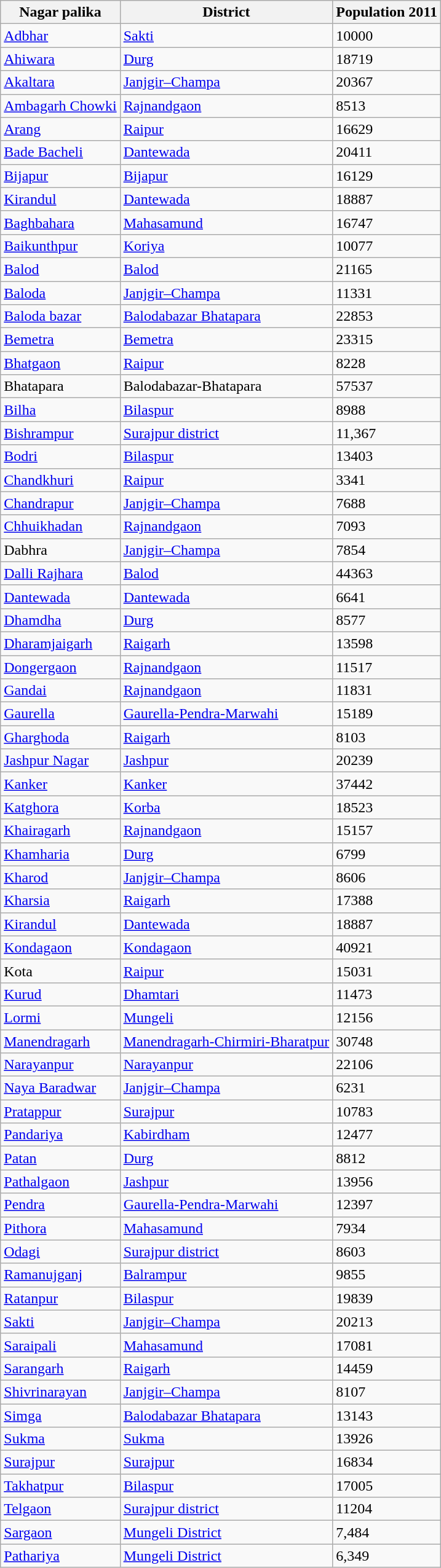<table class="wikitable sortable mw-collapsible">
<tr>
<th>Nagar palika</th>
<th>District</th>
<th>Population 2011</th>
</tr>
<tr>
<td><a href='#'>Adbhar</a></td>
<td><a href='#'>Sakti</a></td>
<td>10000</td>
</tr>
<tr>
<td><a href='#'>Ahiwara</a></td>
<td><a href='#'>Durg</a></td>
<td>18719</td>
</tr>
<tr>
<td><a href='#'>Akaltara</a></td>
<td><a href='#'>Janjgir–Champa</a></td>
<td>20367</td>
</tr>
<tr>
<td><a href='#'>Ambagarh Chowki</a></td>
<td><a href='#'>Rajnandgaon</a></td>
<td>8513</td>
</tr>
<tr>
<td><a href='#'>Arang</a></td>
<td><a href='#'>Raipur</a></td>
<td>16629</td>
</tr>
<tr>
<td><a href='#'>Bade Bacheli</a></td>
<td><a href='#'>Dantewada</a></td>
<td>20411</td>
</tr>
<tr>
<td><a href='#'>Bijapur</a></td>
<td><a href='#'>Bijapur</a></td>
<td>16129</td>
</tr>
<tr>
<td><a href='#'>Kirandul</a></td>
<td><a href='#'>Dantewada</a></td>
<td>18887</td>
</tr>
<tr>
<td><a href='#'>Baghbahara</a></td>
<td><a href='#'>Mahasamund</a></td>
<td>16747</td>
</tr>
<tr>
<td><a href='#'>Baikunthpur</a></td>
<td><a href='#'>Koriya</a></td>
<td>10077</td>
</tr>
<tr>
<td><a href='#'>Balod</a></td>
<td><a href='#'>Balod</a></td>
<td>21165</td>
</tr>
<tr>
<td><a href='#'>Baloda</a></td>
<td><a href='#'>Janjgir–Champa</a></td>
<td>11331</td>
</tr>
<tr>
<td><a href='#'>Baloda bazar</a></td>
<td><a href='#'>Balodabazar Bhatapara</a></td>
<td>22853</td>
</tr>
<tr>
<td><a href='#'>Bemetra</a></td>
<td><a href='#'>Bemetra</a></td>
<td>23315</td>
</tr>
<tr>
<td><a href='#'>Bhatgaon</a></td>
<td><a href='#'>Raipur</a></td>
<td>8228</td>
</tr>
<tr>
<td>Bhatapara</td>
<td>Balodabazar-Bhatapara</td>
<td>57537</td>
</tr>
<tr>
<td><a href='#'>Bilha</a></td>
<td><a href='#'>Bilaspur</a></td>
<td>8988</td>
</tr>
<tr>
<td><a href='#'>Bishrampur</a></td>
<td><a href='#'>Surajpur district</a></td>
<td>11,367</td>
</tr>
<tr>
<td><a href='#'>Bodri</a></td>
<td><a href='#'>Bilaspur</a></td>
<td>13403</td>
</tr>
<tr>
<td><a href='#'>Chandkhuri</a></td>
<td><a href='#'>Raipur</a></td>
<td>3341</td>
</tr>
<tr>
<td><a href='#'>Chandrapur</a></td>
<td><a href='#'>Janjgir–Champa</a></td>
<td>7688</td>
</tr>
<tr>
<td><a href='#'>Chhuikhadan</a></td>
<td><a href='#'>Rajnandgaon</a></td>
<td>7093</td>
</tr>
<tr>
<td>Dabhra</td>
<td><a href='#'>Janjgir–Champa</a></td>
<td>7854</td>
</tr>
<tr>
<td><a href='#'>Dalli Rajhara</a></td>
<td><a href='#'>Balod</a></td>
<td>44363</td>
</tr>
<tr>
<td><a href='#'>Dantewada</a></td>
<td><a href='#'>Dantewada</a></td>
<td>6641</td>
</tr>
<tr>
<td><a href='#'>Dhamdha</a></td>
<td><a href='#'>Durg</a></td>
<td>8577</td>
</tr>
<tr>
<td><a href='#'>Dharamjaigarh</a></td>
<td><a href='#'>Raigarh</a></td>
<td>13598</td>
</tr>
<tr>
<td><a href='#'>Dongergaon</a></td>
<td><a href='#'>Rajnandgaon</a></td>
<td>11517</td>
</tr>
<tr>
<td><a href='#'>Gandai</a></td>
<td><a href='#'>Rajnandgaon</a></td>
<td>11831</td>
</tr>
<tr>
<td><a href='#'>Gaurella</a></td>
<td><a href='#'>Gaurella-Pendra-Marwahi</a></td>
<td>15189</td>
</tr>
<tr>
<td><a href='#'>Gharghoda</a></td>
<td><a href='#'>Raigarh</a></td>
<td>8103</td>
</tr>
<tr>
<td><a href='#'>Jashpur Nagar</a></td>
<td><a href='#'>Jashpur</a></td>
<td>20239</td>
</tr>
<tr>
<td><a href='#'>Kanker</a></td>
<td><a href='#'>Kanker</a></td>
<td>37442</td>
</tr>
<tr>
<td><a href='#'>Katghora</a></td>
<td><a href='#'>Korba</a></td>
<td>18523</td>
</tr>
<tr>
<td><a href='#'>Khairagarh</a></td>
<td><a href='#'>Rajnandgaon</a></td>
<td>15157</td>
</tr>
<tr>
<td><a href='#'>Khamharia</a></td>
<td><a href='#'>Durg</a></td>
<td>6799</td>
</tr>
<tr>
<td><a href='#'>Kharod</a></td>
<td><a href='#'>Janjgir–Champa</a></td>
<td>8606</td>
</tr>
<tr>
<td><a href='#'>Kharsia</a></td>
<td><a href='#'>Raigarh</a></td>
<td>17388</td>
</tr>
<tr>
<td><a href='#'>Kirandul</a></td>
<td><a href='#'>Dantewada</a></td>
<td>18887</td>
</tr>
<tr>
<td><a href='#'>Kondagaon</a></td>
<td><a href='#'>Kondagaon</a></td>
<td>40921</td>
</tr>
<tr>
<td>Kota</td>
<td><a href='#'>Raipur</a></td>
<td>15031</td>
</tr>
<tr>
<td><a href='#'>Kurud</a></td>
<td><a href='#'>Dhamtari</a></td>
<td>11473</td>
</tr>
<tr>
<td><a href='#'>Lormi</a></td>
<td><a href='#'>Mungeli</a></td>
<td>12156</td>
</tr>
<tr>
<td><a href='#'>Manendragarh</a></td>
<td><a href='#'>Manendragarh-Chirmiri-Bharatpur</a></td>
<td>30748</td>
</tr>
<tr>
<td><a href='#'>Narayanpur</a></td>
<td><a href='#'>Narayanpur</a></td>
<td>22106</td>
</tr>
<tr>
<td><a href='#'>Naya Baradwar</a></td>
<td><a href='#'>Janjgir–Champa</a></td>
<td>6231</td>
</tr>
<tr>
<td><a href='#'>Pratappur</a></td>
<td><a href='#'>Surajpur</a></td>
<td>10783</td>
</tr>
<tr>
<td><a href='#'>Pandariya</a></td>
<td><a href='#'>Kabirdham</a></td>
<td>12477</td>
</tr>
<tr>
<td><a href='#'>Patan</a></td>
<td><a href='#'>Durg</a></td>
<td>8812</td>
</tr>
<tr>
<td><a href='#'>Pathalgaon</a></td>
<td><a href='#'>Jashpur</a></td>
<td>13956</td>
</tr>
<tr>
<td><a href='#'>Pendra</a></td>
<td><a href='#'>Gaurella-Pendra-Marwahi</a></td>
<td>12397</td>
</tr>
<tr>
<td><a href='#'>Pithora</a></td>
<td><a href='#'>Mahasamund</a></td>
<td>7934</td>
</tr>
<tr>
<td><a href='#'>Odagi</a></td>
<td><a href='#'>Surajpur district</a></td>
<td>8603</td>
</tr>
<tr>
<td><a href='#'>Ramanujganj</a></td>
<td><a href='#'>Balrampur</a></td>
<td>9855</td>
</tr>
<tr>
<td><a href='#'>Ratanpur</a></td>
<td><a href='#'>Bilaspur</a></td>
<td>19839</td>
</tr>
<tr>
<td><a href='#'>Sakti</a></td>
<td><a href='#'>Janjgir–Champa</a></td>
<td>20213</td>
</tr>
<tr>
<td><a href='#'>Saraipali</a></td>
<td><a href='#'>Mahasamund</a></td>
<td>17081</td>
</tr>
<tr>
<td><a href='#'>Sarangarh</a></td>
<td><a href='#'>Raigarh</a></td>
<td>14459</td>
</tr>
<tr>
<td><a href='#'>Shivrinarayan</a></td>
<td><a href='#'>Janjgir–Champa</a></td>
<td>8107</td>
</tr>
<tr>
<td><a href='#'>Simga</a></td>
<td><a href='#'>Balodabazar Bhatapara</a></td>
<td>13143</td>
</tr>
<tr>
<td><a href='#'>Sukma</a></td>
<td><a href='#'>Sukma</a></td>
<td>13926</td>
</tr>
<tr>
<td><a href='#'>Surajpur</a></td>
<td><a href='#'>Surajpur</a></td>
<td>16834</td>
</tr>
<tr>
<td><a href='#'>Takhatpur</a></td>
<td><a href='#'>Bilaspur</a></td>
<td>17005</td>
</tr>
<tr>
<td><a href='#'>Telgaon</a></td>
<td><a href='#'>Surajpur district</a></td>
<td>11204</td>
</tr>
<tr>
<td><a href='#'>Sargaon</a></td>
<td><a href='#'>Mungeli District</a></td>
<td>7,484</td>
</tr>
<tr>
<td><a href='#'>Pathariya</a></td>
<td><a href='#'>Mungeli District</a></td>
<td>6,349</td>
</tr>
</table>
